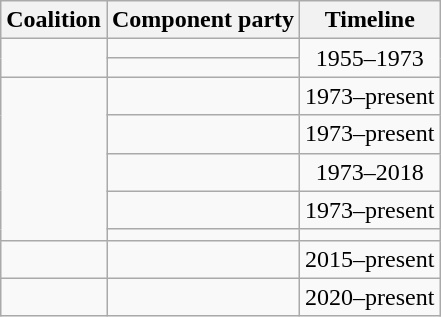<table class="wikitable">
<tr>
<th>Coalition</th>
<th>Component party</th>
<th>Timeline</th>
</tr>
<tr>
<td rowspan=2></td>
<td></td>
<td rowspan=2 align=center>1955–1973</td>
</tr>
<tr>
<td></td>
</tr>
<tr>
<td rowspan=5></td>
<td></td>
<td align=center>1973–present</td>
</tr>
<tr>
<td></td>
<td align=center>1973–present</td>
</tr>
<tr>
<td></td>
<td align=center>1973–2018</td>
</tr>
<tr>
<td></td>
<td align=center>1973–present</td>
</tr>
<tr>
<td></td>
<td align=center></td>
</tr>
<tr>
<td></td>
<td></td>
<td align=center>2015–present</td>
</tr>
<tr>
<td></td>
<td></td>
<td align=center>2020–present</td>
</tr>
</table>
